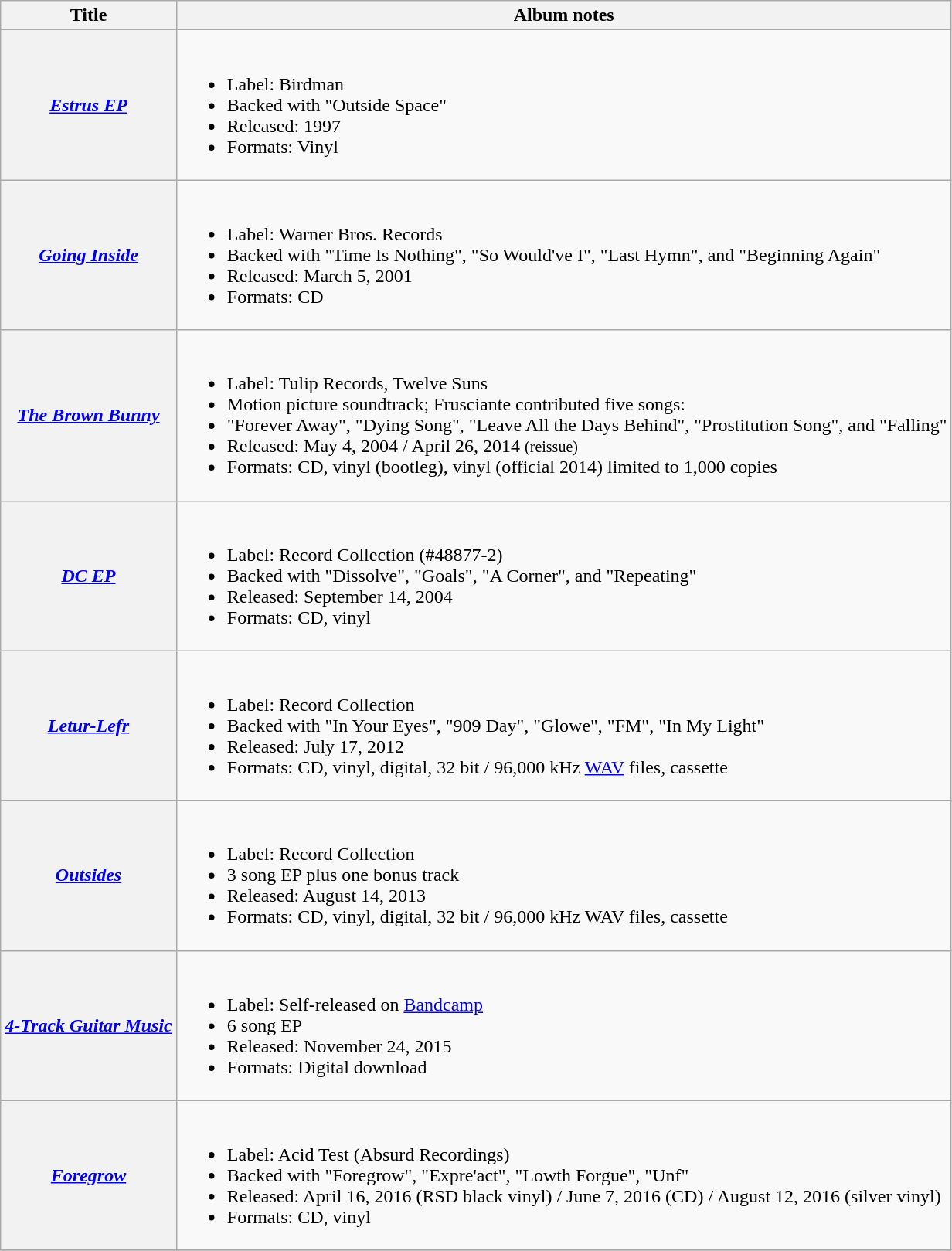<table class="wikitable plainrowheaders">
<tr>
<th scope="col">Title</th>
<th scope="col">Album notes</th>
</tr>
<tr>
<th scope="row"><em><a href='#'>Estrus EP</a></em></th>
<td><br><ul><li>Label: Birdman</li><li>Backed with "Outside Space"</li><li>Released: 1997</li><li>Formats: Vinyl</li></ul></td>
</tr>
<tr>
<th scope="row"><em><a href='#'>Going Inside</a></em></th>
<td><br><ul><li>Label: Warner Bros. Records</li><li>Backed with "Time Is Nothing", "So Would've I", "Last Hymn", and "Beginning Again"</li><li>Released: March 5, 2001</li><li>Formats: CD</li></ul></td>
</tr>
<tr>
<th scope="row"><em><a href='#'>The Brown Bunny</a></em></th>
<td><br><ul><li>Label: Tulip Records, Twelve Suns</li><li>Motion picture soundtrack; Frusciante contributed five songs:</li><li>"Forever Away", "Dying Song", "Leave All the Days Behind", "Prostitution Song", and "Falling"</li><li>Released: May 4, 2004 / April 26, 2014 <small>(reissue)</small></li><li>Formats: CD, vinyl (bootleg), vinyl (official 2014) limited to 1,000 copies </li></ul></td>
</tr>
<tr>
<th scope="row"><em><a href='#'>DC EP</a></em></th>
<td><br><ul><li>Label: Record Collection (#48877-2)</li><li>Backed with "Dissolve", "Goals", "A Corner", and "Repeating"</li><li>Released: September 14, 2004</li><li>Formats: CD, vinyl</li></ul></td>
</tr>
<tr>
<th scope="row"><em><a href='#'>Letur-Lefr</a></em></th>
<td><br><ul><li>Label: Record Collection</li><li>Backed with "In Your Eyes", "909 Day", "Glowe", "FM", "In My Light"</li><li>Released: July 17, 2012</li><li>Formats: CD, vinyl, digital, 32 bit / 96,000 kHz <a href='#'>WAV</a> files, cassette</li></ul></td>
</tr>
<tr>
<th scope="row"><em><a href='#'>Outsides</a></em></th>
<td><br><ul><li>Label: Record Collection</li><li>3 song EP plus one bonus track</li><li>Released: August 14, 2013</li><li>Formats: CD, vinyl, digital, 32 bit / 96,000 kHz WAV files, cassette</li></ul></td>
</tr>
<tr>
<th scope="row"><em><a href='#'>4-Track Guitar Music</a></em></th>
<td><br><ul><li>Label: Self-released on <a href='#'>Bandcamp</a></li><li>6 song EP</li><li>Released: November 24, 2015</li><li>Formats: Digital download</li></ul></td>
</tr>
<tr>
<th scope="row"><em><a href='#'>Foregrow</a></em></th>
<td><br><ul><li>Label: Acid Test (Absurd Recordings)</li><li>Backed with "Foregrow", "Expre'act", "Lowth Forgue", "Unf"</li><li>Released: April 16, 2016 (RSD black vinyl) / June 7, 2016 (CD) / August 12, 2016 (silver vinyl)</li><li>Formats: CD, vinyl</li></ul></td>
</tr>
<tr>
</tr>
</table>
